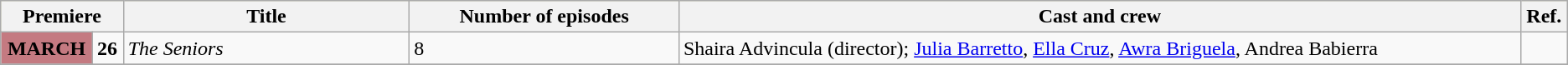<table class="wikitable sortable">
<tr style="background:#ffffba; text-align:center;">
<th colspan="2" style="width:05%">Premiere</th>
<th style="width:17%">Title</th>
<th style="width:16%">Number of episodes</th>
<th style="width:50%">Cast and crew</th>
<th style="width:02%">Ref.</th>
</tr>
<tr>
<th style="text-align:center; background:#c47a81">MARCH</th>
<td><strong>26</strong></td>
<td><em>The Seniors</em></td>
<td>8</td>
<td>Shaira Advincula (director); <a href='#'>Julia Barretto</a>, <a href='#'>Ella Cruz</a>, <a href='#'>Awra Briguela</a>, Andrea Babierra</td>
<td></td>
</tr>
<tr>
</tr>
</table>
